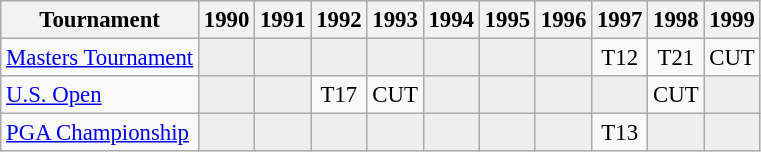<table class="wikitable" style="font-size:95%;text-align:center;">
<tr>
<th>Tournament</th>
<th>1990</th>
<th>1991</th>
<th>1992</th>
<th>1993</th>
<th>1994</th>
<th>1995</th>
<th>1996</th>
<th>1997</th>
<th>1998</th>
<th>1999</th>
</tr>
<tr>
<td align=left><a href='#'>Masters Tournament</a></td>
<td style="background:#eeeeee;"></td>
<td style="background:#eeeeee;"></td>
<td style="background:#eeeeee;"></td>
<td style="background:#eeeeee;"></td>
<td style="background:#eeeeee;"></td>
<td style="background:#eeeeee;"></td>
<td style="background:#eeeeee;"></td>
<td>T12</td>
<td>T21</td>
<td>CUT</td>
</tr>
<tr>
<td align=left><a href='#'>U.S. Open</a></td>
<td style="background:#eeeeee;"></td>
<td style="background:#eeeeee;"></td>
<td>T17</td>
<td>CUT</td>
<td style="background:#eeeeee;"></td>
<td style="background:#eeeeee;"></td>
<td style="background:#eeeeee;"></td>
<td style="background:#eeeeee;"></td>
<td>CUT</td>
<td style="background:#eeeeee;"></td>
</tr>
<tr>
<td align=left><a href='#'>PGA Championship</a></td>
<td style="background:#eeeeee;"></td>
<td style="background:#eeeeee;"></td>
<td style="background:#eeeeee;"></td>
<td style="background:#eeeeee;"></td>
<td style="background:#eeeeee;"></td>
<td style="background:#eeeeee;"></td>
<td style="background:#eeeeee;"></td>
<td>T13</td>
<td style="background:#eeeeee;"></td>
<td style="background:#eeeeee;"></td>
</tr>
</table>
